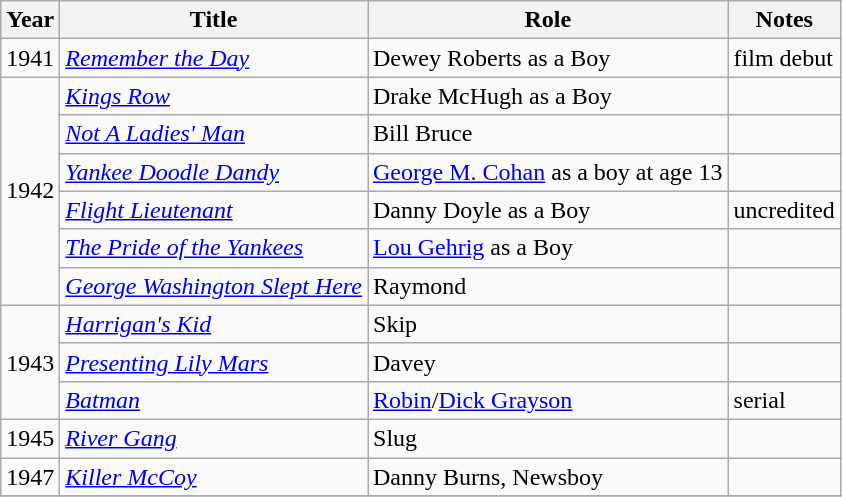<table class="wikitable">
<tr>
<th>Year</th>
<th>Title</th>
<th>Role</th>
<th>Notes</th>
</tr>
<tr>
<td>1941</td>
<td><em><a href='#'>Remember the Day</a></em></td>
<td>Dewey Roberts as a Boy</td>
<td>film debut</td>
</tr>
<tr>
<td rowspan=6>1942</td>
<td><em><a href='#'>Kings Row</a></em></td>
<td>Drake McHugh as a Boy</td>
<td></td>
</tr>
<tr>
<td><em><a href='#'>Not A Ladies' Man</a></em></td>
<td>Bill Bruce</td>
<td></td>
</tr>
<tr>
<td><em><a href='#'>Yankee Doodle Dandy</a></em></td>
<td><a href='#'>George M. Cohan</a> as a boy at age 13</td>
<td></td>
</tr>
<tr>
<td><em><a href='#'>Flight Lieutenant</a></em></td>
<td>Danny Doyle as a Boy</td>
<td>uncredited</td>
</tr>
<tr>
<td><em><a href='#'>The Pride of the Yankees</a></em></td>
<td><a href='#'>Lou Gehrig</a> as a Boy</td>
<td></td>
</tr>
<tr>
<td><em><a href='#'>George Washington Slept Here</a></em></td>
<td>Raymond</td>
<td></td>
</tr>
<tr>
<td rowspan=3>1943</td>
<td><em><a href='#'>Harrigan's Kid</a></em></td>
<td>Skip</td>
<td></td>
</tr>
<tr>
<td><em><a href='#'>Presenting Lily Mars</a></em></td>
<td>Davey</td>
<td></td>
</tr>
<tr>
<td><em><a href='#'>Batman</a></em></td>
<td><a href='#'>Robin</a>/<a href='#'>Dick Grayson</a></td>
<td>serial</td>
</tr>
<tr>
<td>1945</td>
<td><em><a href='#'>River Gang</a></em></td>
<td>Slug</td>
<td></td>
</tr>
<tr>
<td>1947</td>
<td><em><a href='#'>Killer McCoy</a></em></td>
<td>Danny Burns, Newsboy</td>
<td></td>
</tr>
<tr>
</tr>
</table>
